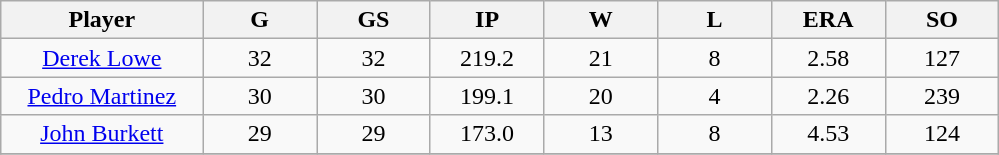<table class="wikitable sortable">
<tr>
<th bgcolor="#DDDDFF" width="16%">Player</th>
<th bgcolor="#DDDDFF" width="9%">G</th>
<th bgcolor="#DDDDFF" width="9%">GS</th>
<th bgcolor="#DDDDFF" width="9%">IP</th>
<th bgcolor="#DDDDFF" width="9%">W</th>
<th bgcolor="#DDDDFF" width="9%">L</th>
<th bgcolor="#DDDDFF" width="9%">ERA</th>
<th bgcolor="#DDDDFF" width="9%">SO</th>
</tr>
<tr align="center">
<td><a href='#'>Derek Lowe</a></td>
<td>32</td>
<td>32</td>
<td>219.2</td>
<td>21</td>
<td>8</td>
<td>2.58</td>
<td>127</td>
</tr>
<tr align="center">
<td><a href='#'>Pedro Martinez</a></td>
<td>30</td>
<td>30</td>
<td>199.1</td>
<td>20</td>
<td>4</td>
<td>2.26</td>
<td>239</td>
</tr>
<tr align="center">
<td><a href='#'>John Burkett</a></td>
<td>29</td>
<td>29</td>
<td>173.0</td>
<td>13</td>
<td>8</td>
<td>4.53</td>
<td>124</td>
</tr>
<tr align="center">
</tr>
</table>
